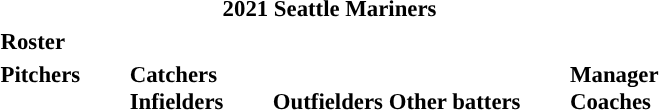<table class="toccolours" style="font-size: 95%;">
<tr>
<th colspan="10">2021 Seattle Mariners</th>
</tr>
<tr>
<td colspan="10"><strong>Roster</strong></td>
</tr>
<tr>
<td valign="top"><strong>Pitchers</strong><br>



































</td>
<td style="width:25px;"></td>
<td valign="top"><strong>Catchers</strong><br>



<strong>Infielders</strong>










</td>
<td style="width:25px;"></td>
<td valign="top"><br><strong>Outfielders</strong>










<strong>Other batters</strong>
</td>
<td style="width:25px;"></td>
<td valign="top"><strong>Manager</strong><br>
<strong>Coaches</strong>
 
 
 
 
 
 
 
  
 
 </td>
</tr>
</table>
